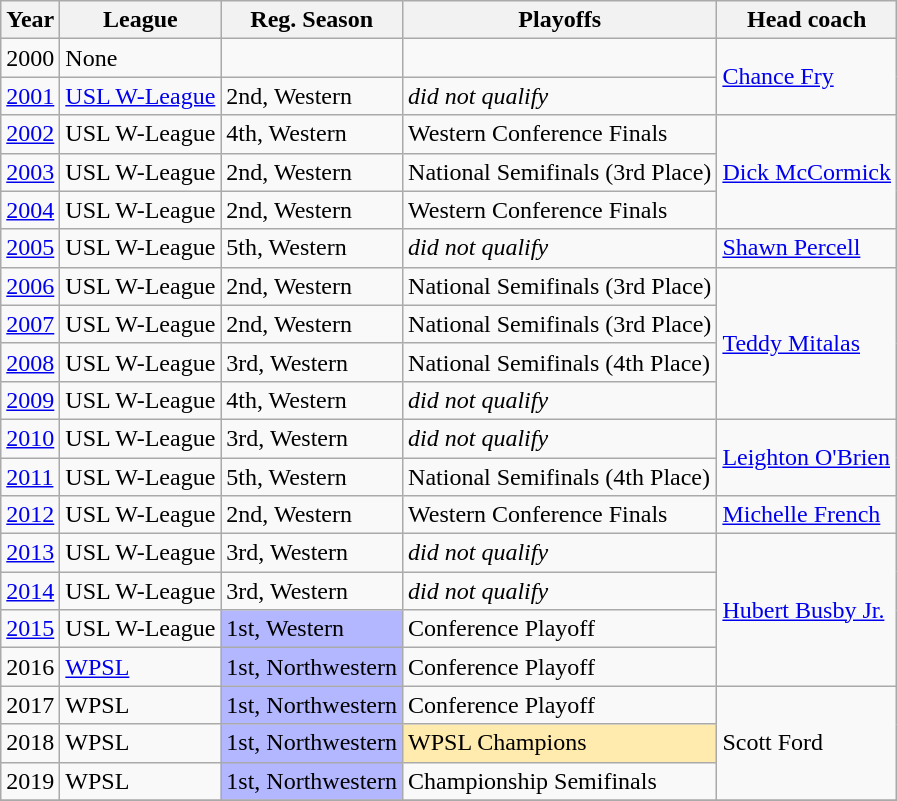<table class="wikitable">
<tr>
<th>Year</th>
<th>League</th>
<th>Reg. Season</th>
<th>Playoffs</th>
<th>Head coach</th>
</tr>
<tr>
<td>2000</td>
<td>None</td>
<td></td>
<td></td>
<td rowspan=2><a href='#'>Chance Fry</a></td>
</tr>
<tr>
<td><a href='#'>2001</a></td>
<td><a href='#'>USL W-League</a></td>
<td>2nd, Western</td>
<td><em>did not qualify</em></td>
</tr>
<tr>
<td><a href='#'>2002</a></td>
<td>USL W-League</td>
<td>4th, Western</td>
<td>Western Conference Finals</td>
<td rowspan=3><a href='#'>Dick McCormick</a></td>
</tr>
<tr>
<td><a href='#'>2003</a></td>
<td>USL W-League</td>
<td>2nd, Western</td>
<td>National Semifinals (3rd Place)</td>
</tr>
<tr>
<td><a href='#'>2004</a></td>
<td>USL W-League</td>
<td>2nd, Western</td>
<td>Western Conference Finals</td>
</tr>
<tr>
<td><a href='#'>2005</a></td>
<td>USL W-League</td>
<td>5th, Western</td>
<td><em>did not qualify</em></td>
<td rowspan=1><a href='#'>Shawn Percell</a></td>
</tr>
<tr>
<td><a href='#'>2006</a></td>
<td>USL W-League</td>
<td>2nd, Western</td>
<td>National Semifinals (3rd Place)</td>
<td rowspan=4><a href='#'>Teddy Mitalas</a></td>
</tr>
<tr>
<td><a href='#'>2007</a></td>
<td>USL W-League</td>
<td>2nd, Western</td>
<td>National Semifinals (3rd Place)</td>
</tr>
<tr>
<td><a href='#'>2008</a></td>
<td>USL W-League</td>
<td>3rd, Western</td>
<td>National Semifinals (4th Place)</td>
</tr>
<tr>
<td><a href='#'>2009</a></td>
<td>USL W-League</td>
<td>4th, Western</td>
<td><em>did not qualify</em></td>
</tr>
<tr>
<td><a href='#'>2010</a></td>
<td>USL W-League</td>
<td>3rd, Western</td>
<td><em>did not qualify</em></td>
<td rowspan=2><a href='#'>Leighton O'Brien</a></td>
</tr>
<tr>
<td><a href='#'>2011</a></td>
<td>USL W-League</td>
<td>5th, Western</td>
<td>National Semifinals (4th Place)</td>
</tr>
<tr>
<td><a href='#'>2012</a></td>
<td>USL W-League</td>
<td>2nd, Western</td>
<td>Western Conference Finals</td>
<td><a href='#'>Michelle French</a></td>
</tr>
<tr>
<td><a href='#'>2013</a></td>
<td>USL W-League</td>
<td>3rd, Western</td>
<td><em>did not qualify</em></td>
<td rowspan=4><a href='#'>Hubert Busby Jr.</a></td>
</tr>
<tr>
<td><a href='#'>2014</a></td>
<td>USL W-League</td>
<td>3rd, Western</td>
<td><em>did not qualify</em></td>
</tr>
<tr>
<td><a href='#'>2015</a></td>
<td>USL W-League</td>
<td style="background:#b3b7ff">1st, Western</td>
<td>Conference Playoff</td>
</tr>
<tr>
<td>2016</td>
<td><a href='#'>WPSL</a></td>
<td style="background:#b3b7ff">1st, Northwestern</td>
<td>Conference Playoff</td>
</tr>
<tr>
<td>2017</td>
<td>WPSL</td>
<td style="background:#b3b7ff">1st, Northwestern</td>
<td>Conference Playoff</td>
<td rowspan=3>Scott Ford</td>
</tr>
<tr>
<td>2018</td>
<td>WPSL</td>
<td style="background:#b3b7ff">1st, Northwestern</td>
<td style="background:#ffebad">WPSL Champions</td>
</tr>
<tr>
<td>2019</td>
<td>WPSL</td>
<td style="background:#b3b7ff">1st, Northwestern</td>
<td>Championship Semifinals</td>
</tr>
<tr>
</tr>
</table>
